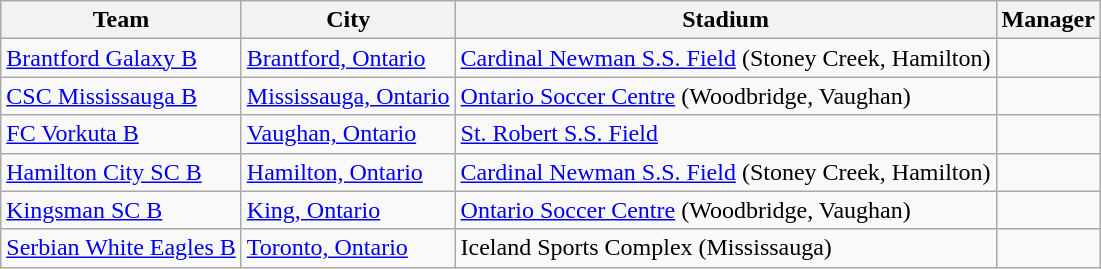<table class="wikitable sortable">
<tr>
<th>Team</th>
<th>City</th>
<th>Stadium</th>
<th>Manager</th>
</tr>
<tr>
<td><a href='#'>Brantford Galaxy B</a></td>
<td><a href='#'>Brantford, Ontario</a></td>
<td><a href='#'>Cardinal Newman S.S. Field</a> (Stoney Creek, Hamilton)</td>
<td></td>
</tr>
<tr>
<td><a href='#'>CSC Mississauga B</a></td>
<td><a href='#'>Mississauga, Ontario</a></td>
<td><a href='#'>Ontario Soccer Centre</a> (Woodbridge, Vaughan)</td>
<td></td>
</tr>
<tr>
<td><a href='#'>FC Vorkuta B</a></td>
<td><a href='#'>Vaughan, Ontario</a></td>
<td><a href='#'>St. Robert S.S. Field</a></td>
<td></td>
</tr>
<tr>
<td><a href='#'>Hamilton City SC B</a></td>
<td><a href='#'>Hamilton, Ontario</a></td>
<td><a href='#'>Cardinal Newman S.S. Field</a> (Stoney Creek, Hamilton)</td>
<td></td>
</tr>
<tr>
<td><a href='#'>Kingsman SC B</a></td>
<td><a href='#'>King, Ontario</a></td>
<td><a href='#'>Ontario Soccer Centre</a> (Woodbridge, Vaughan)</td>
<td></td>
</tr>
<tr>
<td><a href='#'>Serbian White Eagles B</a></td>
<td><a href='#'>Toronto, Ontario</a></td>
<td>Iceland Sports Complex (Mississauga)</td>
<td></td>
</tr>
</table>
